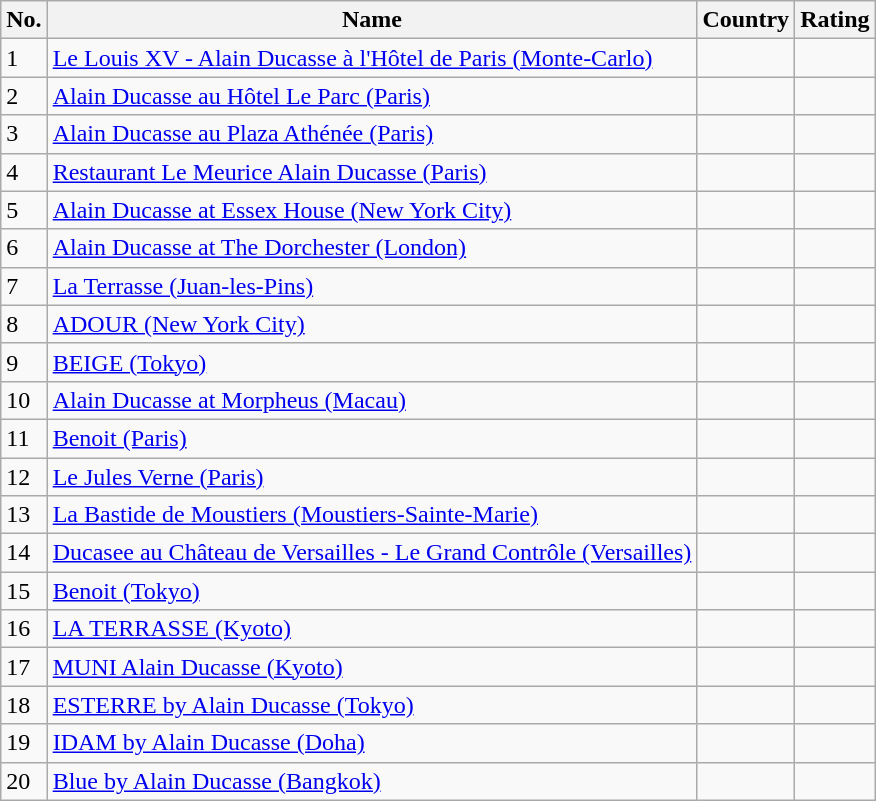<table class="wikitable sortable plainrowheaders" style="text-align:left;"">
<tr>
<th>No.</th>
<th>Name</th>
<th>Country</th>
<th>Rating</th>
</tr>
<tr>
<td>1</td>
<td><a href='#'>Le Louis XV - Alain Ducasse à l'Hôtel de Paris (Monte-Carlo)</a></td>
<td></td>
<td></td>
</tr>
<tr>
<td>2</td>
<td><a href='#'>Alain Ducasse au Hôtel Le Parc (Paris)</a></td>
<td></td>
<td></td>
</tr>
<tr>
<td>3</td>
<td><a href='#'>Alain Ducasse au Plaza Athénée (Paris)</a></td>
<td></td>
<td></td>
</tr>
<tr>
<td>4</td>
<td><a href='#'>Restaurant Le Meurice Alain Ducasse (Paris)</a></td>
<td></td>
<td></td>
</tr>
<tr>
<td>5</td>
<td><a href='#'>Alain Ducasse at Essex House (New York City)</a></td>
<td></td>
<td></td>
</tr>
<tr>
<td>6</td>
<td><a href='#'>Alain Ducasse at The Dorchester (London)</a></td>
<td></td>
<td></td>
</tr>
<tr>
<td>7</td>
<td><a href='#'>La Terrasse (Juan-les-Pins)</a></td>
<td></td>
<td></td>
</tr>
<tr>
<td>8</td>
<td><a href='#'>ADOUR (New York City)</a></td>
<td></td>
<td></td>
</tr>
<tr>
<td>9</td>
<td><a href='#'>BEIGE (Tokyo)</a></td>
<td></td>
<td></td>
</tr>
<tr>
<td>10</td>
<td><a href='#'>Alain Ducasse at Morpheus (Macau)</a></td>
<td></td>
<td></td>
</tr>
<tr>
<td>11</td>
<td><a href='#'>Benoit (Paris)</a></td>
<td></td>
<td></td>
</tr>
<tr>
<td>12</td>
<td><a href='#'>Le Jules Verne (Paris)</a></td>
<td></td>
<td></td>
</tr>
<tr>
<td>13</td>
<td><a href='#'>La Bastide de Moustiers (Moustiers-Sainte-Marie)</a></td>
<td></td>
<td></td>
</tr>
<tr>
<td>14</td>
<td><a href='#'>Ducasee au Château de Versailles - Le Grand Contrôle (Versailles)</a></td>
<td></td>
<td></td>
</tr>
<tr>
<td>15</td>
<td><a href='#'>Benoit (Tokyo)</a></td>
<td></td>
<td></td>
</tr>
<tr>
<td>16</td>
<td><a href='#'>LA TERRASSE (Kyoto)</a></td>
<td></td>
<td></td>
</tr>
<tr>
<td>17</td>
<td><a href='#'>MUNI Alain Ducasse (Kyoto)</a></td>
<td></td>
<td></td>
</tr>
<tr>
<td>18</td>
<td><a href='#'>ESTERRE by Alain Ducasse (Tokyo)</a></td>
<td></td>
<td></td>
</tr>
<tr>
<td>19</td>
<td><a href='#'>IDAM by Alain Ducasse (Doha)</a></td>
<td></td>
<td></td>
</tr>
<tr>
<td>20</td>
<td><a href='#'>Blue by Alain Ducasse (Bangkok)</a></td>
<td></td>
<td></td>
</tr>
</table>
